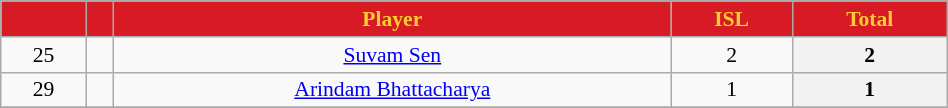<table class="wikitable sortable alternance"  style="text-align:center; font-size:90%; width:50%">
<tr>
<th style="background:#d71a23; color:#ffcd31; text-align:center;"></th>
<th style="background:#d71a23; color:#ffcd31; text-align:center;"></th>
<th style="background:#d71a23; color:#ffcd31; text-align:center;">Player</th>
<th style="background:#d71a23; color:#ffcd31; text-align:center;">ISL</th>
<th style="background:#d71a23; color:#ffcd31; text-align:center;">Total</th>
</tr>
<tr>
<td>25</td>
<td></td>
<td><a href='#'>Suvam Sen</a></td>
<td>2</td>
<th>2</th>
</tr>
<tr>
<td>29</td>
<td></td>
<td><a href='#'>Arindam Bhattacharya</a></td>
<td>1</td>
<th>1</th>
</tr>
<tr>
</tr>
</table>
